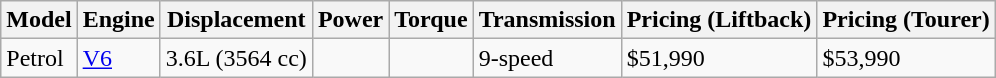<table class="wikitable">
<tr>
<th>Model</th>
<th>Engine</th>
<th>Displacement</th>
<th>Power</th>
<th>Torque</th>
<th>Transmission</th>
<th>Pricing (Liftback)</th>
<th>Pricing (Tourer)</th>
</tr>
<tr>
<td>Petrol</td>
<td><a href='#'>V6</a></td>
<td>3.6L (3564 cc)</td>
<td></td>
<td></td>
<td>9-speed</td>
<td>$51,990</td>
<td>$53,990</td>
</tr>
</table>
